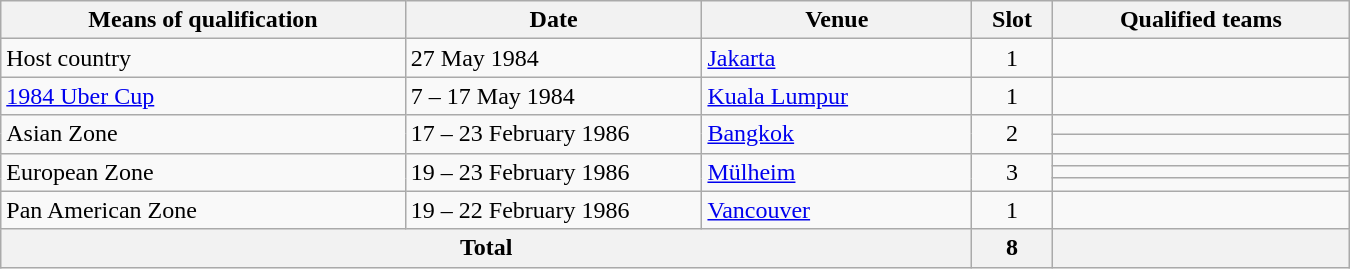<table class="wikitable" width="900">
<tr>
<th width="30%">Means of qualification</th>
<th width="22%">Date</th>
<th width="20%">Venue</th>
<th width="6%">Slot</th>
<th width="22%">Qualified teams</th>
</tr>
<tr>
<td>Host country</td>
<td>27 May 1984</td>
<td><a href='#'>Jakarta</a></td>
<td align="center">1</td>
<td></td>
</tr>
<tr>
<td><a href='#'>1984 Uber Cup</a></td>
<td>7 – 17 May 1984</td>
<td><a href='#'>Kuala Lumpur</a></td>
<td align="center">1</td>
<td></td>
</tr>
<tr>
<td rowspan="2">Asian Zone</td>
<td rowspan="2">17 – 23 February 1986</td>
<td rowspan="2"><a href='#'>Bangkok</a></td>
<td rowspan="2" align="center">2</td>
<td></td>
</tr>
<tr>
<td></td>
</tr>
<tr>
<td rowspan="3">European Zone</td>
<td rowspan="3">19 – 23 February 1986</td>
<td rowspan="3"><a href='#'>Mülheim</a></td>
<td rowspan="3" align="center">3</td>
<td></td>
</tr>
<tr>
<td></td>
</tr>
<tr>
<td></td>
</tr>
<tr>
<td>Pan American Zone</td>
<td>19 – 22 February 1986</td>
<td><a href='#'>Vancouver</a></td>
<td align="center">1</td>
<td></td>
</tr>
<tr>
<th colspan="3">Total</th>
<th>8</th>
<th></th>
</tr>
</table>
